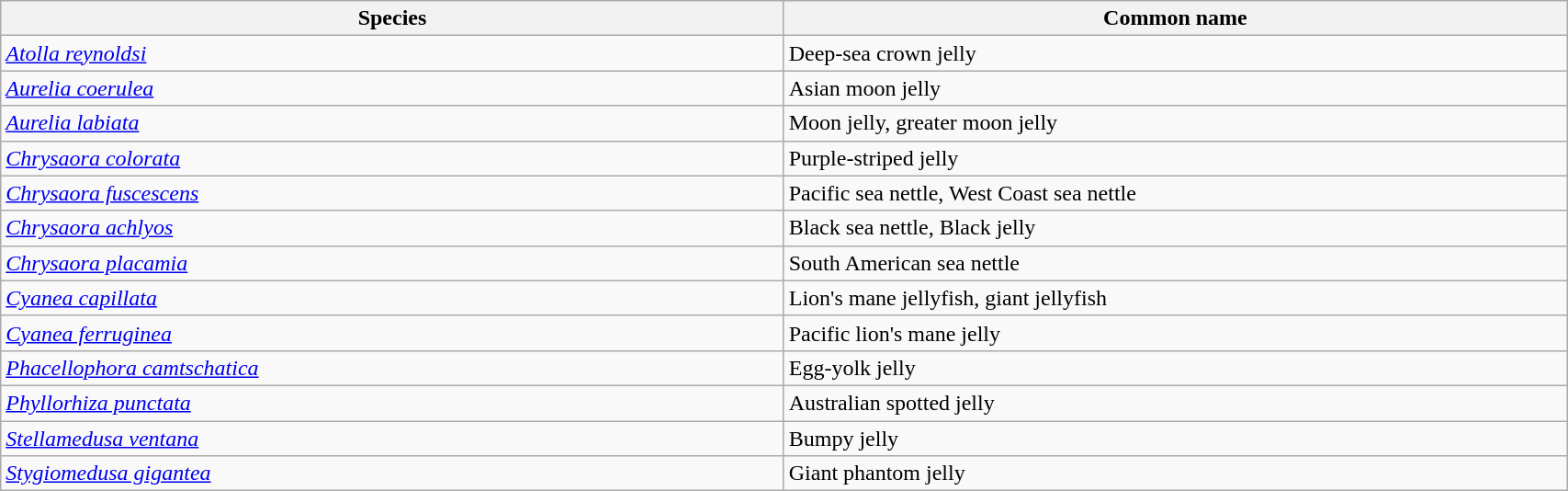<table width=90% class="wikitable">
<tr>
<th width=25%>Species</th>
<th width=25%>Common name</th>
</tr>
<tr>
<td><em><a href='#'>Atolla reynoldsi</a></em> </td>
<td>Deep-sea crown jelly</td>
</tr>
<tr>
<td><em><a href='#'>Aurelia coerulea</a></em></td>
<td>Asian moon jelly</td>
</tr>
<tr>
<td><em><a href='#'>Aurelia labiata</a></em></td>
<td>Moon jelly, greater moon jelly</td>
</tr>
<tr>
<td><em><a href='#'>Chrysaora colorata</a></em></td>
<td>Purple-striped jelly</td>
</tr>
<tr>
<td><em><a href='#'>Chrysaora fuscescens</a></em></td>
<td>Pacific sea nettle, West Coast sea nettle</td>
</tr>
<tr>
<td><em><a href='#'>Chrysaora achlyos</a></em></td>
<td>Black sea nettle, Black jelly</td>
</tr>
<tr>
<td><em><a href='#'>Chrysaora placamia</a></em></td>
<td>South American sea nettle</td>
</tr>
<tr>
<td><em><a href='#'>Cyanea capillata</a></em></td>
<td>Lion's mane jellyfish, giant jellyfish</td>
</tr>
<tr>
<td><em><a href='#'>Cyanea ferruginea</a></em></td>
<td>Pacific lion's mane jelly</td>
</tr>
<tr>
<td><em><a href='#'>Phacellophora camtschatica</a></em></td>
<td>Egg-yolk jelly</td>
</tr>
<tr>
<td><em><a href='#'>Phyllorhiza punctata</a></em></td>
<td>Australian spotted jelly</td>
</tr>
<tr>
<td><em><a href='#'>Stellamedusa ventana</a></em></td>
<td>Bumpy jelly</td>
</tr>
<tr>
<td><em><a href='#'>Stygiomedusa gigantea</a></em> </td>
<td>Giant phantom jelly</td>
</tr>
</table>
